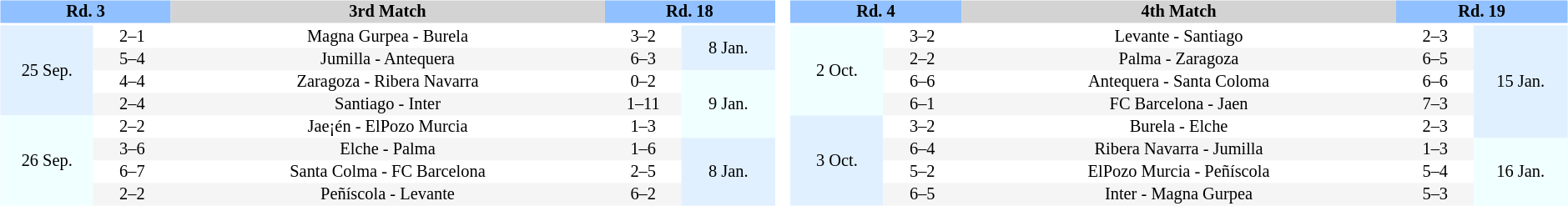<table width=100%>
<tr>
<td width=33% valign="top"><br><table border=0 cellspacing=0 cellpadding=1 style="font-size: 85%; text-align: center;" width=99%>
<tr>
<td colspan=2 bgcolor=#90C0FF style="text-align:center;"><span><strong>Rd. 3</strong></span></td>
<td bgcolor=#D3D3D3><strong>3rd Match</strong></td>
<td colspan=2 bgcolor=#90C0FF style="text-align:center;"><span><strong>Rd. 18 </strong></span></td>
</tr>
<tr align=center>
<th width=12%></th>
<th width=10%></th>
<th width=56%></th>
<th width=10%></th>
<th width=12%></th>
</tr>
<tr>
<td bgcolor=#E0F0FF rowspan=4>25 Sep.</td>
<td>2–1</td>
<td>Magna Gurpea - Burela</td>
<td>3–2</td>
<td rowspan=2 bgcolor=#E0F0FF>8 Jan.</td>
</tr>
<tr align=center bgcolor=#F5F5F5>
<td>5–4</td>
<td>Jumilla - Antequera</td>
<td>6–3</td>
</tr>
<tr align=center bgcolor=#FFFFFF>
<td>4–4</td>
<td>Zaragoza - Ribera Navarra</td>
<td>0–2</td>
<td rowspan=3 bgcolor=#F0FFFF>9 Jan.</td>
</tr>
<tr align=center bgcolor=#F5F5F5>
<td>2–4</td>
<td>Santiago - Inter</td>
<td>1–11</td>
</tr>
<tr align=center bgcolor=#FFFFFF>
<td bgcolor=#F0FFFF rowspan=4>26 Sep.</td>
<td>2–2</td>
<td>Jae¡én - ElPozo Murcia</td>
<td>1–3</td>
<td></td>
</tr>
<tr align=center bgcolor=#F5F5F5>
<td>3–6</td>
<td>Elche - Palma</td>
<td>1–6</td>
<td rowspan=3 bgcolor=#E0F0FF>8 Jan.</td>
</tr>
<tr align=center bgcolor=#FFFFFF>
<td>6–7</td>
<td>Santa Colma - FC Barcelona</td>
<td>2–5</td>
</tr>
<tr align=center bgcolor=#F5F5F5>
<td>2–2</td>
<td>Peñíscola - Levante</td>
<td>6–2</td>
</tr>
</table>
</td>
<td width=33% valign="top"><br><table border=0 cellspacing=0 cellpadding=1 style="font-size: 85%; text-align: center;" width=99%>
<tr>
<td colspan=2 bgcolor=#90C0FF style="text-align:center;"><span><strong>Rd. 4</strong></span></td>
<td bgcolor=#D3D3D3><strong>4th Match</strong></td>
<td colspan=2 bgcolor=#90C0FF style="text-align:center;"><span><strong>Rd. 19 </strong></span></td>
</tr>
<tr align=center>
<th width=12%></th>
<th width=10%></th>
<th width=56%></th>
<th width=10%></th>
<th width=12%></th>
</tr>
<tr>
<td bgcolor=#F0FFFF rowspan=4>2 Oct.</td>
<td>3–2</td>
<td>Levante - Santiago</td>
<td>2–3</td>
<td rowspan=5 bgcolor=#E0F0FF>15 Jan.</td>
</tr>
<tr align=center bgcolor=#F5F5F5>
<td>2–2</td>
<td>Palma - Zaragoza</td>
<td>6–5</td>
</tr>
<tr align=center bgcolor=#FFFFFF>
<td>6–6</td>
<td>Antequera - Santa Coloma</td>
<td>6–6</td>
</tr>
<tr align=center bgcolor=#F5F5F5>
<td>6–1</td>
<td>FC Barcelona - Jaen</td>
<td>7–3</td>
</tr>
<tr align=center bgcolor=#FFFFFF>
<td bgcolor=#E0F0FF rowspan=4>3 Oct.</td>
<td>3–2</td>
<td>Burela - Elche</td>
<td>2–3</td>
</tr>
<tr align=center bgcolor=#F5F5F5>
<td>6–4</td>
<td>Ribera Navarra - Jumilla</td>
<td>1–3</td>
<td rowspan=3 bgcolor=#F0FFFF>16 Jan.</td>
</tr>
<tr align=center bgcolor=#FFFFFF>
<td>5–2</td>
<td>ElPozo Murcia - Peñíscola</td>
<td>5–4</td>
</tr>
<tr align=center bgcolor=#F5F5F5>
<td>6–5</td>
<td>Inter - Magna Gurpea</td>
<td>5–3</td>
</tr>
</table>
</td>
</tr>
</table>
